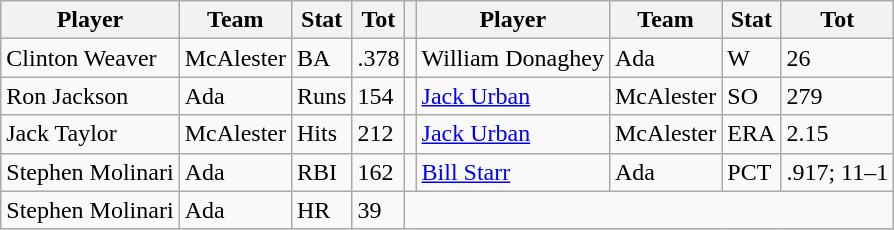<table class="wikitable">
<tr>
<th>Player</th>
<th>Team</th>
<th>Stat</th>
<th>Tot</th>
<th></th>
<th>Player</th>
<th>Team</th>
<th>Stat</th>
<th>Tot</th>
</tr>
<tr>
<td>Clinton Weaver</td>
<td>McAlester</td>
<td>BA</td>
<td>.378</td>
<td></td>
<td>William Donaghey</td>
<td>Ada</td>
<td>W</td>
<td>26</td>
</tr>
<tr>
<td>Ron Jackson</td>
<td>Ada</td>
<td>Runs</td>
<td>154</td>
<td></td>
<td><a href='#'>Jack Urban</a></td>
<td>McAlester</td>
<td>SO</td>
<td>279</td>
</tr>
<tr>
<td>Jack Taylor</td>
<td>McAlester</td>
<td>Hits</td>
<td>212</td>
<td></td>
<td><a href='#'>Jack Urban</a></td>
<td>McAlester</td>
<td>ERA</td>
<td>2.15</td>
</tr>
<tr>
<td>Stephen Molinari</td>
<td>Ada</td>
<td>RBI</td>
<td>162</td>
<td></td>
<td><a href='#'>Bill Starr</a></td>
<td>Ada</td>
<td>PCT</td>
<td>.917; 11–1</td>
</tr>
<tr>
<td>Stephen Molinari</td>
<td>Ada</td>
<td>HR</td>
<td>39</td>
</tr>
</table>
